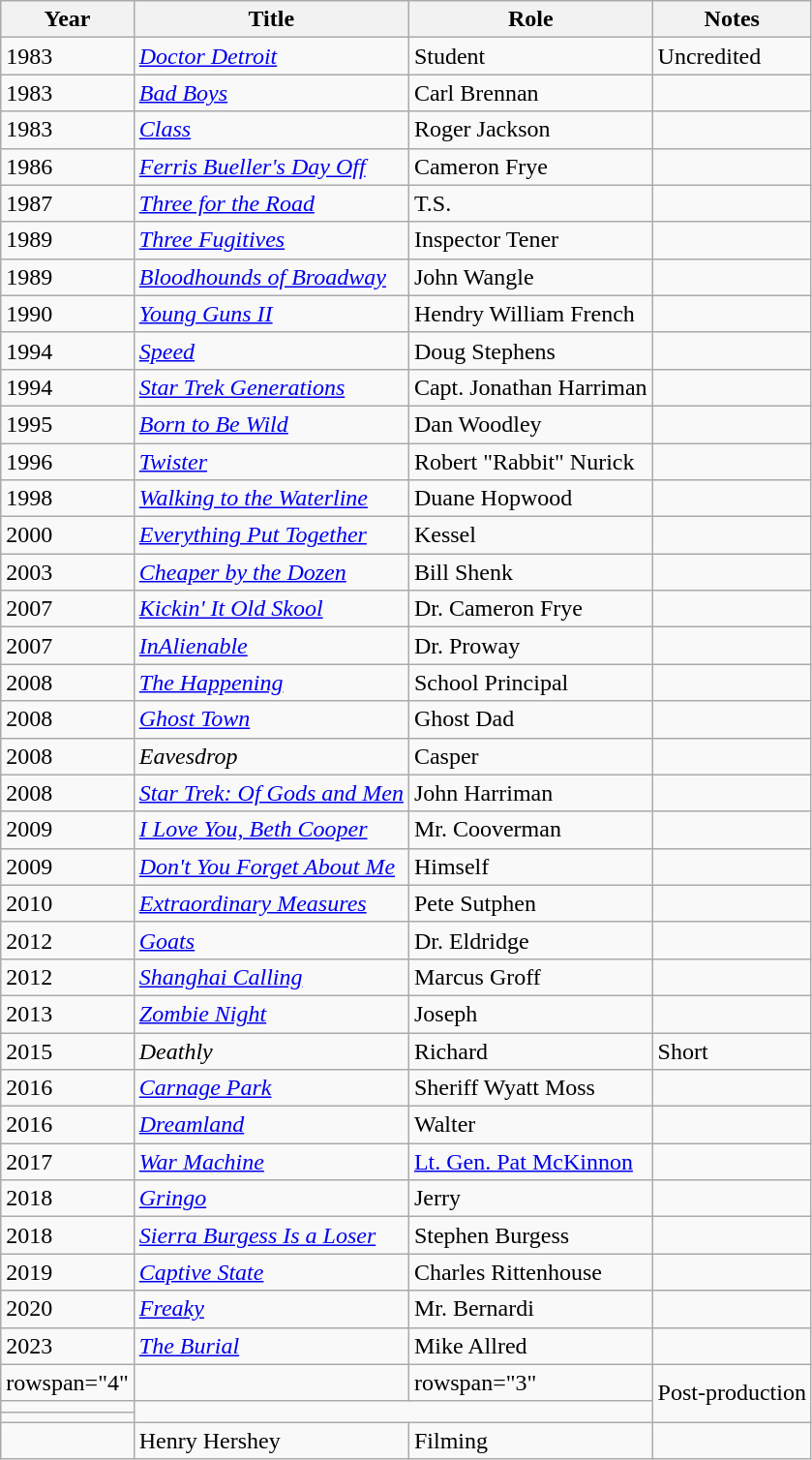<table class="wikitable sortable">
<tr>
<th>Year</th>
<th>Title</th>
<th>Role</th>
<th class="unsortable">Notes</th>
</tr>
<tr>
<td>1983</td>
<td><em><a href='#'>Doctor Detroit</a></em></td>
<td>Student</td>
<td>Uncredited</td>
</tr>
<tr>
<td>1983</td>
<td><em><a href='#'>Bad Boys</a></em></td>
<td>Carl Brennan</td>
<td></td>
</tr>
<tr>
<td>1983</td>
<td><em><a href='#'>Class</a></em></td>
<td>Roger Jackson</td>
<td></td>
</tr>
<tr>
<td>1986</td>
<td><em><a href='#'>Ferris Bueller's Day Off</a></em></td>
<td>Cameron Frye</td>
<td></td>
</tr>
<tr>
<td>1987</td>
<td><em><a href='#'>Three for the Road</a></em></td>
<td>T.S.</td>
<td></td>
</tr>
<tr>
<td>1989</td>
<td><em><a href='#'>Three Fugitives</a></em></td>
<td>Inspector Tener</td>
<td></td>
</tr>
<tr>
<td>1989</td>
<td><em><a href='#'>Bloodhounds of Broadway</a></em></td>
<td>John Wangle</td>
<td></td>
</tr>
<tr>
<td>1990</td>
<td><em><a href='#'>Young Guns II</a></em></td>
<td>Hendry William French</td>
<td></td>
</tr>
<tr>
<td>1994</td>
<td><em><a href='#'>Speed</a></em></td>
<td>Doug Stephens</td>
<td></td>
</tr>
<tr>
<td>1994</td>
<td><em><a href='#'>Star Trek Generations</a></em></td>
<td>Capt. Jonathan Harriman</td>
<td></td>
</tr>
<tr>
<td>1995</td>
<td><em><a href='#'>Born to Be Wild</a></em></td>
<td>Dan Woodley</td>
<td></td>
</tr>
<tr>
<td>1996</td>
<td><em><a href='#'>Twister</a></em></td>
<td>Robert "Rabbit" Nurick</td>
<td></td>
</tr>
<tr>
<td>1998</td>
<td><em><a href='#'>Walking to the Waterline</a></em></td>
<td>Duane Hopwood</td>
<td></td>
</tr>
<tr>
<td>2000</td>
<td><em><a href='#'>Everything Put Together</a></em></td>
<td>Kessel</td>
<td></td>
</tr>
<tr>
<td>2003</td>
<td><em><a href='#'>Cheaper by the Dozen</a></em></td>
<td>Bill Shenk</td>
<td></td>
</tr>
<tr>
<td>2007</td>
<td><em><a href='#'>Kickin' It Old Skool</a></em></td>
<td>Dr. Cameron Frye</td>
<td></td>
</tr>
<tr>
<td>2007</td>
<td><em><a href='#'>InAlienable</a></em></td>
<td>Dr. Proway</td>
<td></td>
</tr>
<tr>
<td>2008</td>
<td><em><a href='#'>The Happening</a></em></td>
<td>School Principal</td>
<td></td>
</tr>
<tr>
<td>2008</td>
<td><em><a href='#'>Ghost Town</a></em></td>
<td>Ghost Dad</td>
<td></td>
</tr>
<tr>
<td>2008</td>
<td><em>Eavesdrop</em></td>
<td>Casper</td>
<td></td>
</tr>
<tr>
<td>2008</td>
<td><em><a href='#'>Star Trek: Of Gods and Men</a></em></td>
<td>John Harriman</td>
<td></td>
</tr>
<tr>
<td>2009</td>
<td><em><a href='#'>I Love You, Beth Cooper</a></em></td>
<td>Mr. Cooverman</td>
<td></td>
</tr>
<tr>
<td>2009</td>
<td><em><a href='#'>Don't You Forget About Me</a></em></td>
<td>Himself</td>
<td></td>
</tr>
<tr>
<td>2010</td>
<td><em><a href='#'>Extraordinary Measures</a></em></td>
<td>Pete Sutphen</td>
<td></td>
</tr>
<tr>
<td>2012</td>
<td><em><a href='#'>Goats</a></em></td>
<td>Dr. Eldridge</td>
<td></td>
</tr>
<tr>
<td>2012</td>
<td><em><a href='#'>Shanghai Calling</a></em></td>
<td>Marcus Groff</td>
<td></td>
</tr>
<tr>
<td>2013</td>
<td><em><a href='#'>Zombie Night</a></em></td>
<td>Joseph</td>
<td></td>
</tr>
<tr>
<td>2015</td>
<td><em>Deathly</em></td>
<td>Richard</td>
<td>Short</td>
</tr>
<tr>
<td>2016</td>
<td><em><a href='#'>Carnage Park</a></em></td>
<td>Sheriff Wyatt Moss</td>
<td></td>
</tr>
<tr>
<td>2016</td>
<td><em><a href='#'>Dreamland</a></em></td>
<td>Walter</td>
<td></td>
</tr>
<tr>
<td>2017</td>
<td><em><a href='#'>War Machine</a></em></td>
<td><a href='#'>Lt. Gen. Pat McKinnon</a></td>
<td></td>
</tr>
<tr>
<td>2018</td>
<td><em><a href='#'>Gringo</a></em></td>
<td>Jerry</td>
<td></td>
</tr>
<tr>
<td>2018</td>
<td><em><a href='#'>Sierra Burgess Is a Loser</a></em></td>
<td>Stephen Burgess</td>
<td></td>
</tr>
<tr>
<td>2019</td>
<td><em><a href='#'>Captive State</a></em></td>
<td>Charles Rittenhouse</td>
<td></td>
</tr>
<tr>
<td>2020</td>
<td><em><a href='#'>Freaky</a></em></td>
<td>Mr. Bernardi</td>
<td></td>
</tr>
<tr>
<td>2023</td>
<td><em><a href='#'>The Burial</a></em></td>
<td>Mike Allred</td>
<td></td>
</tr>
<tr>
<td>rowspan="4" </td>
<td></td>
<td>rowspan="3" </td>
<td rowspan="3">Post-production</td>
</tr>
<tr>
<td></td>
</tr>
<tr>
<td></td>
</tr>
<tr>
<td></td>
<td>Henry Hershey</td>
<td>Filming</td>
</tr>
</table>
